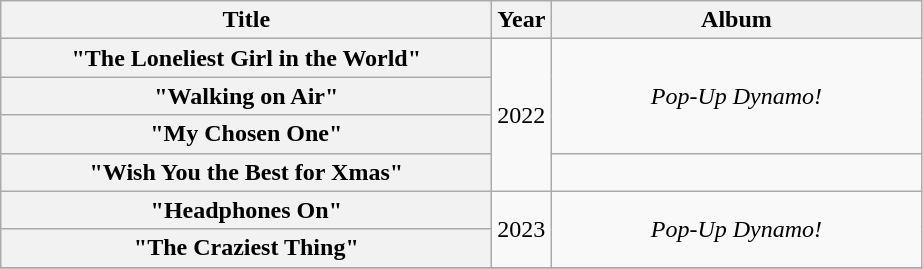<table class="wikitable plainrowheaders" style="text-align:center;">
<tr>
<th scope="col" rowspan="1" style="width:20em;">Title</th>
<th scope="col" rowspan="1" style="width:1em;">Year</th>
<th scope="col" rowspan="1" style="width:15em;">Album</th>
</tr>
<tr>
<th scope="row">"The Loneliest Girl in the World"</th>
<td rowspan="4">2022</td>
<td rowspan="3"><em>Pop-Up Dynamo!</em></td>
</tr>
<tr>
<th scope="row">"Walking on Air"</th>
</tr>
<tr>
<th scope="row">"My Chosen One"<br></th>
</tr>
<tr>
<th scope="row">"Wish You the Best for Xmas"</th>
<td></td>
</tr>
<tr>
<th scope="row">"Headphones On"</th>
<td rowspan="2">2023</td>
<td rowspan="2"><em>Pop-Up Dynamo!</em></td>
</tr>
<tr>
<th scope="row">"The Craziest Thing"</th>
</tr>
<tr>
</tr>
</table>
